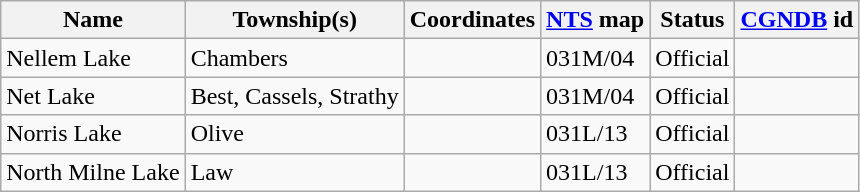<table class="wikitable sortable">
<tr>
<th>Name</th>
<th>Township(s)</th>
<th data-sort-type="number">Coordinates</th>
<th><a href='#'>NTS</a> map</th>
<th data-sort-type="number">Status</th>
<th><a href='#'>CGNDB</a> id</th>
</tr>
<tr>
<td>Nellem Lake</td>
<td>Chambers</td>
<td></td>
<td>031M/04</td>
<td>Official</td>
<td></td>
</tr>
<tr>
<td>Net Lake</td>
<td>Best, Cassels, Strathy</td>
<td></td>
<td>031M/04</td>
<td>Official</td>
<td></td>
</tr>
<tr>
<td>Norris Lake</td>
<td>Olive</td>
<td></td>
<td>031L/13</td>
<td>Official</td>
<td></td>
</tr>
<tr>
<td>North Milne Lake</td>
<td>Law</td>
<td></td>
<td>031L/13</td>
<td>Official</td>
<td></td>
</tr>
</table>
